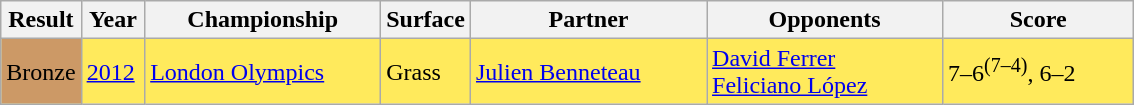<table class="sortable wikitable">
<tr>
<th style="width:40px">Result</th>
<th style="width:35px">Year</th>
<th style="width:150px">Championship</th>
<th style="width:50px">Surface</th>
<th style="width:150px">Partner</th>
<th style="width:150px">Opponents</th>
<th style="width:120px" class="unsortable">Score</th>
</tr>
<tr style="background:#ffea5c;">
<td style="background:#c96;">Bronze</td>
<td><a href='#'>2012</a></td>
<td><a href='#'>London Olympics</a></td>
<td>Grass</td>
<td> <a href='#'>Julien Benneteau</a></td>
<td> <a href='#'>David Ferrer</a><br> <a href='#'>Feliciano López</a></td>
<td>7–6<sup>(7–4)</sup>, 6–2</td>
</tr>
</table>
